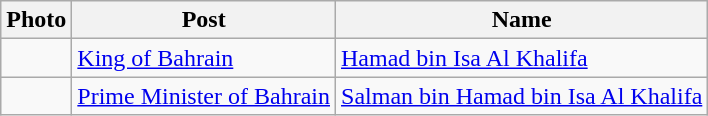<table class="wikitable">
<tr>
<th>Photo</th>
<th>Post</th>
<th>Name</th>
</tr>
<tr>
<td></td>
<td><a href='#'>King of Bahrain</a></td>
<td><a href='#'>Hamad bin Isa Al Khalifa</a></td>
</tr>
<tr>
<td></td>
<td><a href='#'>Prime Minister of Bahrain</a></td>
<td><a href='#'>Salman bin Hamad bin Isa Al Khalifa</a></td>
</tr>
</table>
